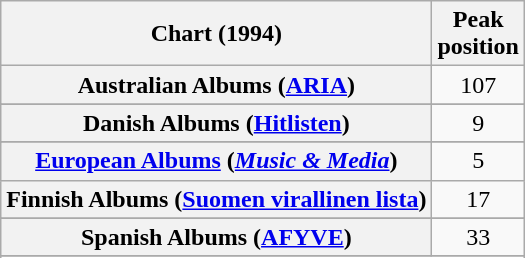<table class="wikitable sortable plainrowheaders" style="text-align:center">
<tr>
<th scope="col">Chart (1994)</th>
<th scope="col">Peak<br>position</th>
</tr>
<tr>
<th scope="row">Australian Albums (<a href='#'>ARIA</a>)</th>
<td>107</td>
</tr>
<tr>
</tr>
<tr>
</tr>
<tr>
<th scope="row">Danish Albums (<a href='#'>Hitlisten</a>)</th>
<td>9</td>
</tr>
<tr>
</tr>
<tr>
<th scope="row"><a href='#'>European Albums</a> (<em><a href='#'>Music & Media</a></em>)</th>
<td>5</td>
</tr>
<tr>
<th scope="row">Finnish Albums (<a href='#'>Suomen virallinen lista</a>)</th>
<td>17</td>
</tr>
<tr>
</tr>
<tr>
</tr>
<tr>
</tr>
<tr>
<th scope="row">Spanish Albums (<a href='#'>AFYVE</a>)</th>
<td>33</td>
</tr>
<tr>
</tr>
<tr>
</tr>
<tr>
</tr>
<tr>
</tr>
</table>
